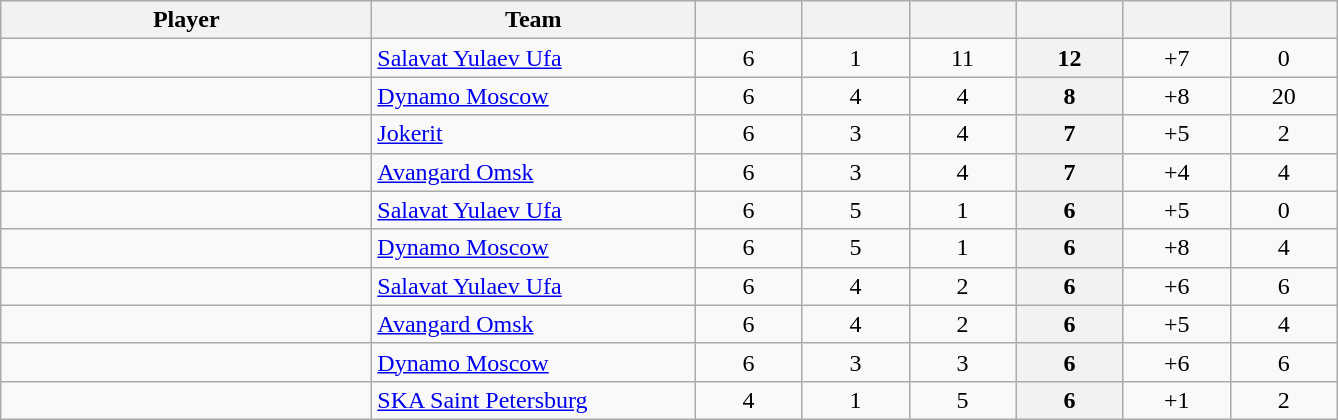<table class="wikitable sortable" style="text-align: center">
<tr>
<th style="width: 15em;">Player</th>
<th style="width: 13em;">Team</th>
<th style="width: 4em;"></th>
<th style="width: 4em;"></th>
<th style="width: 4em;"></th>
<th style="width: 4em;"></th>
<th style="width: 4em;"></th>
<th style="width: 4em;"></th>
</tr>
<tr>
<td style="text-align:left;"> </td>
<td style="text-align:left;"><a href='#'>Salavat Yulaev Ufa</a></td>
<td>6</td>
<td>1</td>
<td>11</td>
<th>12</th>
<td>+7</td>
<td>0</td>
</tr>
<tr>
<td style="text-align:left;"> </td>
<td style="text-align:left;"><a href='#'>Dynamo Moscow</a></td>
<td>6</td>
<td>4</td>
<td>4</td>
<th>8</th>
<td>+8</td>
<td>20</td>
</tr>
<tr>
<td style="text-align:left;"> </td>
<td style="text-align:left;"><a href='#'>Jokerit</a></td>
<td>6</td>
<td>3</td>
<td>4</td>
<th>7</th>
<td>+5</td>
<td>2</td>
</tr>
<tr>
<td style="text-align:left;"> </td>
<td style="text-align:left;"><a href='#'>Avangard Omsk</a></td>
<td>6</td>
<td>3</td>
<td>4</td>
<th>7</th>
<td>+4</td>
<td>4</td>
</tr>
<tr>
<td style="text-align:left;"> </td>
<td style="text-align:left;"><a href='#'>Salavat Yulaev Ufa</a></td>
<td>6</td>
<td>5</td>
<td>1</td>
<th>6</th>
<td>+5</td>
<td>0</td>
</tr>
<tr>
<td style="text-align:left;"> </td>
<td style="text-align:left;"><a href='#'>Dynamo Moscow</a></td>
<td>6</td>
<td>5</td>
<td>1</td>
<th>6</th>
<td>+8</td>
<td>4</td>
</tr>
<tr>
<td style="text-align:left;"> </td>
<td style="text-align:left;"><a href='#'>Salavat Yulaev Ufa</a></td>
<td>6</td>
<td>4</td>
<td>2</td>
<th>6</th>
<td>+6</td>
<td>6</td>
</tr>
<tr>
<td style="text-align:left;"> </td>
<td style="text-align:left;"><a href='#'>Avangard Omsk</a></td>
<td>6</td>
<td>4</td>
<td>2</td>
<th>6</th>
<td>+5</td>
<td>4</td>
</tr>
<tr>
<td style="text-align:left;"> </td>
<td style="text-align:left;"><a href='#'>Dynamo Moscow</a></td>
<td>6</td>
<td>3</td>
<td>3</td>
<th>6</th>
<td>+6</td>
<td>6</td>
</tr>
<tr>
<td style="text-align:left;"> </td>
<td style="text-align:left;"><a href='#'>SKA Saint Petersburg</a></td>
<td>4</td>
<td>1</td>
<td>5</td>
<th>6</th>
<td>+1</td>
<td>2</td>
</tr>
</table>
